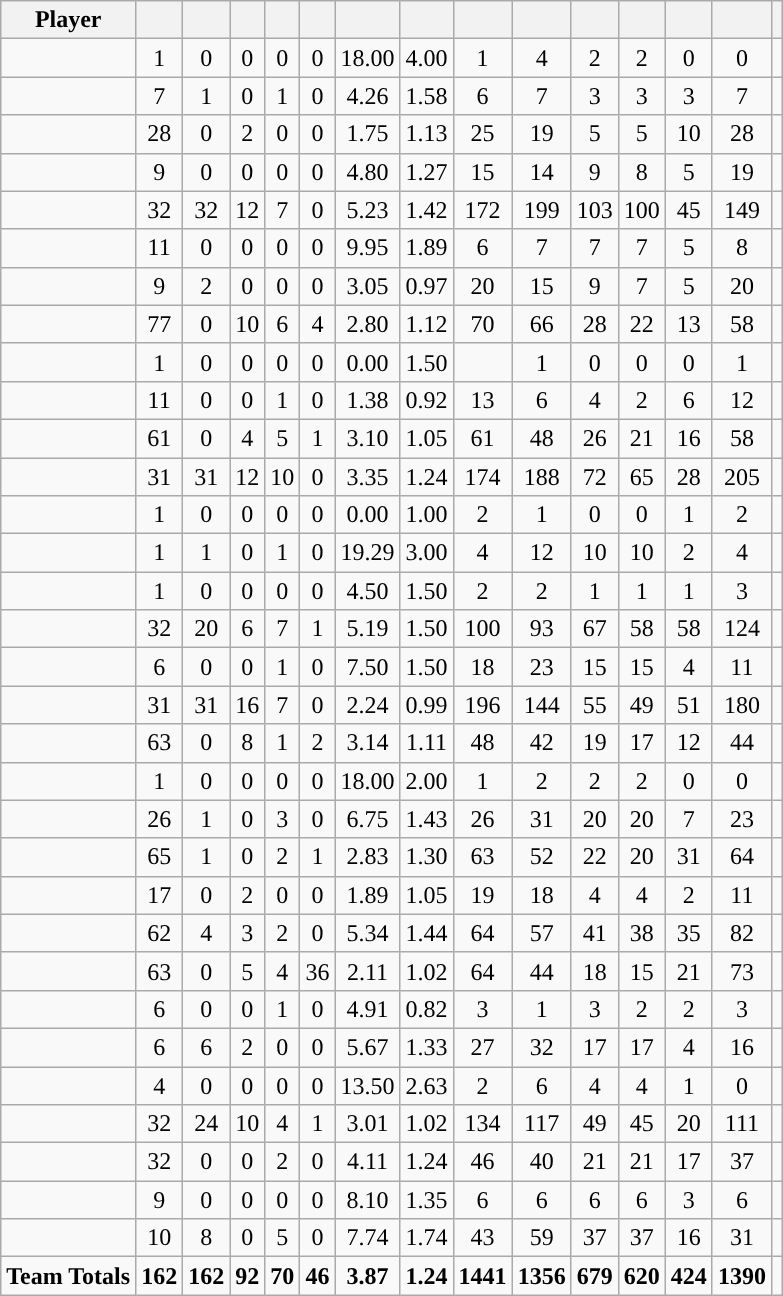<table class="wikitable sortable">
<tr>
<th>Player</th>
<th></th>
<th></th>
<th></th>
<th></th>
<th></th>
<th></th>
<th></th>
<th></th>
<th></th>
<th></th>
<th></th>
<th></th>
<th></th>
<th></th>
</tr>
<tr align=center>
<td></td>
<td>1</td>
<td>0</td>
<td>0</td>
<td>0</td>
<td>0</td>
<td>18.00</td>
<td>4.00</td>
<td>1</td>
<td>4</td>
<td>2</td>
<td>2</td>
<td>0</td>
<td>0</td>
<td></td>
</tr>
<tr align=center>
<td></td>
<td>7</td>
<td>1</td>
<td>0</td>
<td>1</td>
<td>0</td>
<td>4.26</td>
<td>1.58</td>
<td>6</td>
<td>7</td>
<td>3</td>
<td>3</td>
<td>3</td>
<td>7</td>
<td></td>
</tr>
<tr align=center>
<td></td>
<td>28</td>
<td>0</td>
<td>2</td>
<td>0</td>
<td>0</td>
<td>1.75</td>
<td>1.13</td>
<td>25</td>
<td>19</td>
<td>5</td>
<td>5</td>
<td>10</td>
<td>28</td>
<td></td>
</tr>
<tr align=center>
<td></td>
<td>9</td>
<td>0</td>
<td>0</td>
<td>0</td>
<td>0</td>
<td>4.80</td>
<td>1.27</td>
<td>15</td>
<td>14</td>
<td>9</td>
<td>8</td>
<td>5</td>
<td>19</td>
<td></td>
</tr>
<tr align=center>
<td></td>
<td>32</td>
<td>32</td>
<td>12</td>
<td>7</td>
<td>0</td>
<td>5.23</td>
<td>1.42</td>
<td>172</td>
<td>199</td>
<td>103</td>
<td>100</td>
<td>45</td>
<td>149</td>
<td></td>
</tr>
<tr align=center>
<td></td>
<td>11</td>
<td>0</td>
<td>0</td>
<td>0</td>
<td>0</td>
<td>9.95</td>
<td>1.89</td>
<td>6</td>
<td>7</td>
<td>7</td>
<td>7</td>
<td>5</td>
<td>8</td>
<td></td>
</tr>
<tr align=center>
<td></td>
<td>9</td>
<td>2</td>
<td>0</td>
<td>0</td>
<td>0</td>
<td>3.05</td>
<td>0.97</td>
<td>20</td>
<td>15</td>
<td>9</td>
<td>7</td>
<td>5</td>
<td>20</td>
<td></td>
</tr>
<tr align=center>
<td></td>
<td>77</td>
<td>0</td>
<td>10</td>
<td>6</td>
<td>4</td>
<td>2.80</td>
<td>1.12</td>
<td>70</td>
<td>66</td>
<td>28</td>
<td>22</td>
<td>13</td>
<td>58</td>
<td></td>
</tr>
<tr align=center>
<td></td>
<td>1</td>
<td>0</td>
<td>0</td>
<td>0</td>
<td>0</td>
<td>0.00</td>
<td>1.50</td>
<td></td>
<td>1</td>
<td>0</td>
<td>0</td>
<td>0</td>
<td>1</td>
<td></td>
</tr>
<tr align=center>
<td></td>
<td>11</td>
<td>0</td>
<td>0</td>
<td>1</td>
<td>0</td>
<td>1.38</td>
<td>0.92</td>
<td>13</td>
<td>6</td>
<td>4</td>
<td>2</td>
<td>6</td>
<td>12</td>
<td></td>
</tr>
<tr align=center>
<td></td>
<td>61</td>
<td>0</td>
<td>4</td>
<td>5</td>
<td>1</td>
<td>3.10</td>
<td>1.05</td>
<td>61</td>
<td>48</td>
<td>26</td>
<td>21</td>
<td>16</td>
<td>58</td>
<td></td>
</tr>
<tr align=center>
<td></td>
<td>31</td>
<td>31</td>
<td>12</td>
<td>10</td>
<td>0</td>
<td>3.35</td>
<td>1.24</td>
<td>174</td>
<td>188</td>
<td>72</td>
<td>65</td>
<td>28</td>
<td>205</td>
<td></td>
</tr>
<tr align=center>
<td></td>
<td>1</td>
<td>0</td>
<td>0</td>
<td>0</td>
<td>0</td>
<td>0.00</td>
<td>1.00</td>
<td>2</td>
<td>1</td>
<td>0</td>
<td>0</td>
<td>1</td>
<td>2</td>
<td></td>
</tr>
<tr align=center>
<td></td>
<td>1</td>
<td>1</td>
<td>0</td>
<td>1</td>
<td>0</td>
<td>19.29</td>
<td>3.00</td>
<td>4</td>
<td>12</td>
<td>10</td>
<td>10</td>
<td>2</td>
<td>4</td>
<td></td>
</tr>
<tr align=center>
<td></td>
<td>1</td>
<td>0</td>
<td>0</td>
<td>0</td>
<td>0</td>
<td>4.50</td>
<td>1.50</td>
<td>2</td>
<td>2</td>
<td>1</td>
<td>1</td>
<td>1</td>
<td>3</td>
<td></td>
</tr>
<tr align=center>
<td></td>
<td>32</td>
<td>20</td>
<td>6</td>
<td>7</td>
<td>1</td>
<td>5.19</td>
<td>1.50</td>
<td>100</td>
<td>93</td>
<td>67</td>
<td>58</td>
<td>58</td>
<td>124</td>
<td></td>
</tr>
<tr align=center>
<td></td>
<td>6</td>
<td>0</td>
<td>0</td>
<td>1</td>
<td>0</td>
<td>7.50</td>
<td>1.50</td>
<td>18</td>
<td>23</td>
<td>15</td>
<td>15</td>
<td>4</td>
<td>11</td>
<td></td>
</tr>
<tr align=center>
<td></td>
<td>31</td>
<td>31</td>
<td>16</td>
<td>7</td>
<td>0</td>
<td>2.24</td>
<td>0.99</td>
<td>196</td>
<td>144</td>
<td>55</td>
<td>49</td>
<td>51</td>
<td>180</td>
<td></td>
</tr>
<tr align=center>
<td></td>
<td>63</td>
<td>0</td>
<td>8</td>
<td>1</td>
<td>2</td>
<td>3.14</td>
<td>1.11</td>
<td>48</td>
<td>42</td>
<td>19</td>
<td>17</td>
<td>12</td>
<td>44</td>
<td></td>
</tr>
<tr align=center>
<td></td>
<td>1</td>
<td>0</td>
<td>0</td>
<td>0</td>
<td>0</td>
<td>18.00</td>
<td>2.00</td>
<td>1</td>
<td>2</td>
<td>2</td>
<td>2</td>
<td>0</td>
<td>0</td>
<td></td>
</tr>
<tr align=center>
<td></td>
<td>26</td>
<td>1</td>
<td>0</td>
<td>3</td>
<td>0</td>
<td>6.75</td>
<td>1.43</td>
<td>26</td>
<td>31</td>
<td>20</td>
<td>20</td>
<td>7</td>
<td>23</td>
<td></td>
</tr>
<tr align=center>
<td></td>
<td>65</td>
<td>1</td>
<td>0</td>
<td>2</td>
<td>1</td>
<td>2.83</td>
<td>1.30</td>
<td>63</td>
<td>52</td>
<td>22</td>
<td>20</td>
<td>31</td>
<td>64</td>
<td></td>
</tr>
<tr align=center>
<td></td>
<td>17</td>
<td>0</td>
<td>2</td>
<td>0</td>
<td>0</td>
<td>1.89</td>
<td>1.05</td>
<td>19</td>
<td>18</td>
<td>4</td>
<td>4</td>
<td>2</td>
<td>11</td>
<td></td>
</tr>
<tr align=center>
<td></td>
<td>62</td>
<td>4</td>
<td>3</td>
<td>2</td>
<td>0</td>
<td>5.34</td>
<td>1.44</td>
<td>64</td>
<td>57</td>
<td>41</td>
<td>38</td>
<td>35</td>
<td>82</td>
<td></td>
</tr>
<tr align=center>
<td></td>
<td>63</td>
<td>0</td>
<td>5</td>
<td>4</td>
<td>36</td>
<td>2.11</td>
<td>1.02</td>
<td>64</td>
<td>44</td>
<td>18</td>
<td>15</td>
<td>21</td>
<td>73</td>
<td></td>
</tr>
<tr align=center>
<td></td>
<td>6</td>
<td>0</td>
<td>0</td>
<td>1</td>
<td>0</td>
<td>4.91</td>
<td>0.82</td>
<td>3</td>
<td>1</td>
<td>3</td>
<td>2</td>
<td>2</td>
<td>3</td>
<td></td>
</tr>
<tr align=center>
<td></td>
<td>6</td>
<td>6</td>
<td>2</td>
<td>0</td>
<td>0</td>
<td>5.67</td>
<td>1.33</td>
<td>27</td>
<td>32</td>
<td>17</td>
<td>17</td>
<td>4</td>
<td>16</td>
<td></td>
</tr>
<tr align=center>
<td></td>
<td>4</td>
<td>0</td>
<td>0</td>
<td>0</td>
<td>0</td>
<td>13.50</td>
<td>2.63</td>
<td>2</td>
<td>6</td>
<td>4</td>
<td>4</td>
<td>1</td>
<td>0</td>
<td></td>
</tr>
<tr align=center>
<td></td>
<td>32</td>
<td>24</td>
<td>10</td>
<td>4</td>
<td>1</td>
<td>3.01</td>
<td>1.02</td>
<td>134</td>
<td>117</td>
<td>49</td>
<td>45</td>
<td>20</td>
<td>111</td>
<td></td>
</tr>
<tr align=center>
<td></td>
<td>32</td>
<td>0</td>
<td>0</td>
<td>2</td>
<td>0</td>
<td>4.11</td>
<td>1.24</td>
<td>46</td>
<td>40</td>
<td>21</td>
<td>21</td>
<td>17</td>
<td>37</td>
<td></td>
</tr>
<tr align=center>
<td></td>
<td>9</td>
<td>0</td>
<td>0</td>
<td>0</td>
<td>0</td>
<td>8.10</td>
<td>1.35</td>
<td>6</td>
<td>6</td>
<td>6</td>
<td>6</td>
<td>3</td>
<td>6</td>
<td></td>
</tr>
<tr align=center>
<td></td>
<td>10</td>
<td>8</td>
<td>0</td>
<td>5</td>
<td>0</td>
<td>7.74</td>
<td>1.74</td>
<td>43</td>
<td>59</td>
<td>37</td>
<td>37</td>
<td>16</td>
<td>31</td>
<td></td>
</tr>
<tr align=center>
<td><strong>Team Totals</strong></td>
<td><strong>162</strong></td>
<td><strong>162</strong></td>
<td><strong>92</strong></td>
<td><strong>70</strong></td>
<td><strong>46</strong></td>
<td><strong>3.87</strong></td>
<td><strong>1.24</strong></td>
<td><strong>1441</strong></td>
<td><strong>1356</strong></td>
<td><strong>679</strong></td>
<td><strong>620</strong></td>
<td><strong>424</strong></td>
<td><strong>1390</strong></td>
<td></td>
</tr>
</table>
